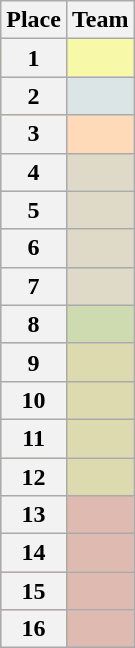<table class="wikitable">
<tr>
<th>Place</th>
<th>Team</th>
</tr>
<tr align="center" valign="top" bgcolor="#F7F9A8">
<th>1</th>
<td align="left"></td>
</tr>
<tr align="center" valign="top" bgcolor="#DCE5E5">
<th>2</th>
<td align="left"></td>
</tr>
<tr align="center" valign="top" bgcolor="#FFDAB9">
<th>3</th>
<td align="left"></td>
</tr>
<tr align="center" valign="top" bgcolor="#DEDAC7">
<th>4</th>
<td align="left"></td>
</tr>
<tr align="center" valign="top" bgcolor="#DEDAC7">
<th>5</th>
<td align="left"></td>
</tr>
<tr align="center" valign="top" bgcolor="#DEDAC7">
<th>6</th>
<td align="left"></td>
</tr>
<tr align="center" valign="top" bgcolor="#DEDAC7">
<th>7</th>
<td align="left"></td>
</tr>
<tr align="center" valign="top" bgcolor="#CEDAB0">
<th>8</th>
<td align="left"></td>
</tr>
<tr align="center" valign="top" bgcolor="#DEDAB0">
<th>9</th>
<td align="left"></td>
</tr>
<tr align="center" valign="top" bgcolor="#DEDAB0">
<th>10</th>
<td align="left"></td>
</tr>
<tr align="center" valign="top" bgcolor="#DEDAB0">
<th>11</th>
<td align="left"></td>
</tr>
<tr align="center" valign="top" bgcolor="#DEDAB0">
<th>12</th>
<td align="left"></td>
</tr>
<tr align="center" valign="top" bgcolor="#DEBAB0">
<th>13</th>
<td align="left"></td>
</tr>
<tr align="center" valign="top" bgcolor="#DEBAB0">
<th>14</th>
<td align="left"></td>
</tr>
<tr align="center" valign="top" bgcolor="#DEBAB0">
<th>15</th>
<td align="left"></td>
</tr>
<tr align="center" valign="top" bgcolor="#DEBAB0">
<th>16</th>
<td align="left"></td>
</tr>
</table>
